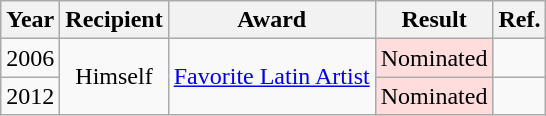<table class="wikitable">
<tr>
<th align="center">Year</th>
<th align="center">Recipient</th>
<th align="center">Award</th>
<th align="center">Result</th>
<th align="center">Ref.</th>
</tr>
<tr>
<td align="center">2006</td>
<td rowspan="2" align="center">Himself</td>
<td align="center" rowspan="2"><a href='#'>Favorite Latin Artist</a></td>
<td align="center" style="background-color: #FDD">Nominated</td>
<td align="center"></td>
</tr>
<tr>
<td align="center">2012</td>
<td align="center" style="background-color: #FDD">Nominated</td>
<td align="center"></td>
</tr>
</table>
